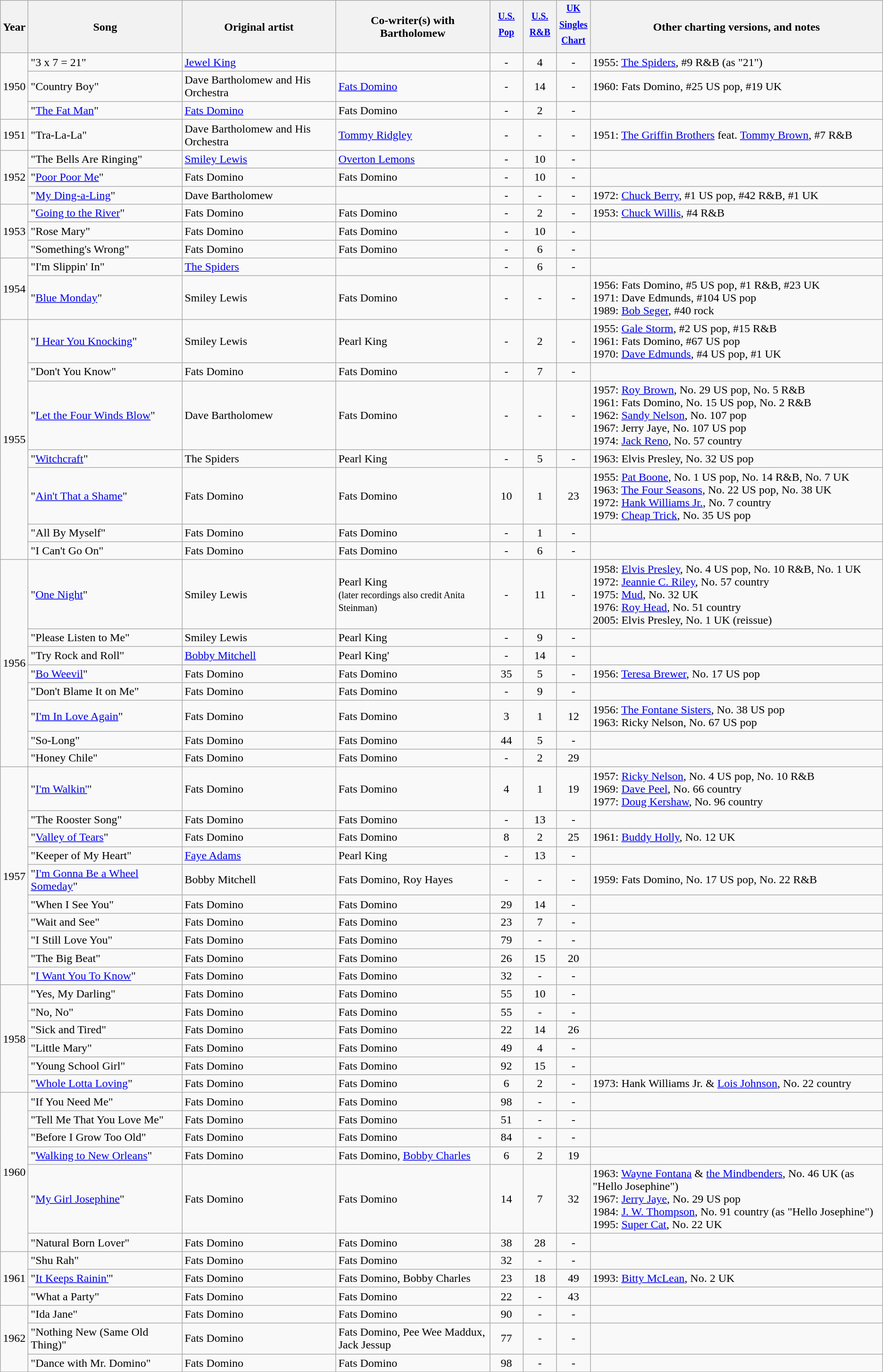<table class="wikitable sortable">
<tr>
<th>Year</th>
<th style="width:210px;">Song</th>
<th style="width:210px;">Original artist</th>
<th style="width:210px;">Co-writer(s) with Bartholomew</th>
<th style="width:40px;" data-sort- type="number"><sup><a href='#'>U.S. Pop</a></sup></th>
<th width="40"><sup><a href='#'>U.S. R&B</a></sup></th>
<th style="width:40px;" data-sort- type="number"><sup><a href='#'>UK Singles Chart</a></sup></th>
<th>Other charting versions, and notes</th>
</tr>
<tr>
<td rowspan="3">1950</td>
<td>"3 x 7 = 21"</td>
<td><a href='#'>Jewel King</a></td>
<td></td>
<td style="text-align:center;">-</td>
<td style="text-align:center;">4</td>
<td style="text-align:center;">-</td>
<td>1955: <a href='#'>The Spiders</a>, #9 R&B (as "21")</td>
</tr>
<tr>
<td>"Country Boy"</td>
<td>Dave Bartholomew and His Orchestra</td>
<td><a href='#'>Fats Domino</a></td>
<td style="text-align:center;">-</td>
<td style="text-align:center;">14</td>
<td style="text-align:center;">-</td>
<td>1960: Fats Domino, #25 US pop, #19 UK</td>
</tr>
<tr>
<td>"<a href='#'>The Fat Man</a>"</td>
<td><a href='#'>Fats Domino</a></td>
<td>Fats Domino</td>
<td style="text-align:center;">-</td>
<td style="text-align:center;">2</td>
<td style="text-align:center;">-</td>
<td></td>
</tr>
<tr>
<td>1951</td>
<td>"Tra-La-La"</td>
<td>Dave Bartholomew and His Orchestra</td>
<td><a href='#'>Tommy Ridgley</a></td>
<td style="text-align:center;">-</td>
<td style="text-align:center;">-</td>
<td style="text-align:center;">-</td>
<td>1951: <a href='#'>The Griffin Brothers</a> feat. <a href='#'>Tommy Brown</a>, #7 R&B</td>
</tr>
<tr>
<td rowspan="3">1952</td>
<td>"The Bells Are Ringing"</td>
<td><a href='#'>Smiley Lewis</a></td>
<td><a href='#'>Overton Lemons</a></td>
<td style="text-align:center;">-</td>
<td style="text-align:center;">10</td>
<td style="text-align:center;">-</td>
<td></td>
</tr>
<tr>
<td>"<a href='#'>Poor Poor Me</a>"</td>
<td>Fats Domino</td>
<td>Fats Domino</td>
<td style="text-align:center;">-</td>
<td style="text-align:center;">10</td>
<td style="text-align:center;">-</td>
<td></td>
</tr>
<tr>
<td>"<a href='#'>My Ding-a-Ling</a>"</td>
<td>Dave Bartholomew</td>
<td></td>
<td style="text-align:center;">-</td>
<td style="text-align:center;">-</td>
<td style="text-align:center;">-</td>
<td>1972: <a href='#'>Chuck Berry</a>, #1 US pop, #42 R&B, #1 UK</td>
</tr>
<tr>
<td rowspan="3">1953</td>
<td>"<a href='#'>Going to the River</a>"</td>
<td>Fats Domino</td>
<td>Fats Domino</td>
<td style="text-align:center;">-</td>
<td style="text-align:center;">2</td>
<td style="text-align:center;">-</td>
<td>1953: <a href='#'>Chuck Willis</a>, #4 R&B</td>
</tr>
<tr>
<td>"Rose Mary"</td>
<td>Fats Domino</td>
<td>Fats Domino</td>
<td style="text-align:center;">-</td>
<td style="text-align:center;">10</td>
<td style="text-align:center;">-</td>
<td></td>
</tr>
<tr>
<td>"Something's Wrong"</td>
<td>Fats Domino</td>
<td>Fats Domino</td>
<td style="text-align:center;">-</td>
<td style="text-align:center;">6</td>
<td style="text-align:center;">-</td>
<td></td>
</tr>
<tr>
<td rowspan="2">1954</td>
<td>"I'm Slippin' In"</td>
<td><a href='#'>The Spiders</a></td>
<td></td>
<td style="text-align:center;">-</td>
<td style="text-align:center;">6</td>
<td style="text-align:center;">-</td>
<td></td>
</tr>
<tr>
<td>"<a href='#'>Blue Monday</a>"</td>
<td>Smiley Lewis</td>
<td>Fats Domino</td>
<td style="text-align:center;">-</td>
<td style="text-align:center;">-</td>
<td style="text-align:center;">-</td>
<td>1956: Fats Domino, #5 US pop, #1 R&B, #23 UK<br> 1971: Dave Edmunds, #104 US pop<br> 1989: <a href='#'>Bob Seger</a>, #40 rock</td>
</tr>
<tr>
<td rowspan="7">1955</td>
<td>"<a href='#'>I Hear You Knocking</a>"</td>
<td>Smiley Lewis</td>
<td>Pearl King</td>
<td style="text-align:center;">-</td>
<td style="text-align:center;">2</td>
<td style="text-align:center;">-</td>
<td>1955: <a href='#'>Gale Storm</a>, #2 US pop, #15 R&B<br> 1961: Fats Domino, #67 US pop<br> 1970: <a href='#'>Dave Edmunds</a>, #4 US pop, #1 UK</td>
</tr>
<tr>
<td>"Don't You Know"</td>
<td>Fats Domino</td>
<td>Fats Domino</td>
<td style="text-align:center;">-</td>
<td style="text-align:center;">7</td>
<td style="text-align:center;">-</td>
<td></td>
</tr>
<tr>
<td>"<a href='#'>Let the Four Winds Blow</a>"</td>
<td>Dave Bartholomew</td>
<td>Fats Domino</td>
<td style="text-align:center;">-</td>
<td style="text-align:center;">-</td>
<td style="text-align:center;">-</td>
<td>1957: <a href='#'>Roy Brown</a>, No. 29 US pop, No. 5 R&B<br> 1961: Fats Domino, No. 15 US pop, No. 2 R&B<br> 1962: <a href='#'>Sandy Nelson</a>, No. 107 pop<br> 1967: Jerry Jaye, No. 107 US pop<br> 1974: <a href='#'>Jack Reno</a>, No. 57 country</td>
</tr>
<tr>
<td>"<a href='#'>Witchcraft</a>"</td>
<td>The Spiders</td>
<td>Pearl King</td>
<td style="text-align:center;">-</td>
<td style="text-align:center;">5</td>
<td style="text-align:center;">-</td>
<td>1963: Elvis Presley, No. 32 US pop</td>
</tr>
<tr>
<td>"<a href='#'>Ain't That a Shame</a>"</td>
<td>Fats Domino</td>
<td>Fats Domino</td>
<td style="text-align:center;">10</td>
<td style="text-align:center;">1</td>
<td style="text-align:center;">23</td>
<td>1955: <a href='#'>Pat Boone</a>, No. 1 US pop, No. 14 R&B, No. 7 UK<br> 1963: <a href='#'>The Four Seasons</a>, No. 22 US pop, No. 38 UK<br> 1972: <a href='#'>Hank Williams Jr.</a>, No. 7 country<br> 1979: <a href='#'>Cheap Trick</a>, No. 35 US pop</td>
</tr>
<tr>
<td>"All By Myself"</td>
<td>Fats Domino</td>
<td>Fats Domino</td>
<td style="text-align:center;">-</td>
<td style="text-align:center;">1</td>
<td style="text-align:center;">-</td>
<td></td>
</tr>
<tr>
<td>"I Can't Go On"</td>
<td>Fats Domino</td>
<td>Fats Domino</td>
<td style="text-align:center;">-</td>
<td style="text-align:center;">6</td>
<td style="text-align:center;">-</td>
<td></td>
</tr>
<tr>
<td rowspan="8">1956</td>
<td>"<a href='#'>One Night</a>"</td>
<td>Smiley Lewis</td>
<td>Pearl King<br><small>(later recordings also credit Anita Steinman)</small></td>
<td style="text-align:center;">-</td>
<td style="text-align:center;">11</td>
<td style="text-align:center;">-</td>
<td>1958: <a href='#'>Elvis Presley</a>, No. 4 US pop, No. 10 R&B, No. 1 UK<br> 1972: <a href='#'>Jeannie C. Riley</a>, No. 57 country<br> 1975: <a href='#'>Mud</a>, No. 32 UK<br> 1976: <a href='#'>Roy Head</a>, No. 51 country<br> 2005: Elvis Presley, No. 1 UK (reissue)</td>
</tr>
<tr>
<td>"Please Listen to Me"</td>
<td>Smiley Lewis</td>
<td>Pearl King</td>
<td style="text-align:center;">-</td>
<td style="text-align:center;">9</td>
<td style="text-align:center;">-</td>
<td></td>
</tr>
<tr>
<td>"Try Rock and Roll"</td>
<td><a href='#'>Bobby Mitchell</a></td>
<td>Pearl King'</td>
<td style="text-align:center;">-</td>
<td style="text-align:center;">14</td>
<td style="text-align:center;">-</td>
<td></td>
</tr>
<tr>
<td>"<a href='#'>Bo Weevil</a>"</td>
<td>Fats Domino</td>
<td>Fats Domino</td>
<td style="text-align:center;">35</td>
<td style="text-align:center;">5</td>
<td style="text-align:center;">-</td>
<td>1956: <a href='#'>Teresa Brewer</a>, No. 17 US pop</td>
</tr>
<tr>
<td>"Don't Blame It on Me"</td>
<td>Fats Domino</td>
<td>Fats Domino</td>
<td style="text-align:center;">-</td>
<td style="text-align:center;">9</td>
<td style="text-align:center;">-</td>
<td></td>
</tr>
<tr>
<td>"<a href='#'>I'm In Love Again</a>"</td>
<td>Fats Domino</td>
<td>Fats Domino</td>
<td style="text-align:center;">3</td>
<td style="text-align:center;">1</td>
<td style="text-align:center;">12</td>
<td>1956: <a href='#'>The Fontane Sisters</a>, No. 38 US pop<br> 1963: Ricky Nelson, No. 67 US pop</td>
</tr>
<tr>
<td>"So-Long"</td>
<td>Fats Domino</td>
<td>Fats Domino</td>
<td style="text-align:center;">44</td>
<td style="text-align:center;">5</td>
<td style="text-align:center;">-</td>
<td></td>
</tr>
<tr>
<td>"Honey Chile"</td>
<td>Fats Domino</td>
<td>Fats Domino</td>
<td style="text-align:center;">-</td>
<td style="text-align:center;">2</td>
<td style="text-align:center;">29</td>
<td></td>
</tr>
<tr>
<td rowspan="10">1957</td>
<td>"<a href='#'>I'm Walkin'</a>"</td>
<td>Fats Domino</td>
<td>Fats Domino</td>
<td style="text-align:center;">4</td>
<td style="text-align:center;">1</td>
<td style="text-align:center;">19</td>
<td>1957: <a href='#'>Ricky Nelson</a>, No. 4 US pop, No. 10 R&B<br> 1969: <a href='#'>Dave Peel</a>, No. 66 country<br> 1977: <a href='#'>Doug Kershaw</a>, No. 96 country</td>
</tr>
<tr>
<td>"The Rooster Song"</td>
<td>Fats Domino</td>
<td>Fats Domino</td>
<td style="text-align:center;">-</td>
<td style="text-align:center;">13</td>
<td style="text-align:center;">-</td>
<td></td>
</tr>
<tr>
<td>"<a href='#'>Valley of Tears</a>"</td>
<td>Fats Domino</td>
<td>Fats Domino</td>
<td style="text-align:center;">8</td>
<td style="text-align:center;">2</td>
<td style="text-align:center;">25</td>
<td>1961: <a href='#'>Buddy Holly</a>, No. 12 UK</td>
</tr>
<tr>
<td>"Keeper of My Heart"</td>
<td><a href='#'>Faye Adams</a></td>
<td>Pearl King</td>
<td style="text-align:center;">-</td>
<td style="text-align:center;">13</td>
<td style="text-align:center;">-</td>
<td></td>
</tr>
<tr>
<td>"<a href='#'>I'm Gonna Be a Wheel Someday</a>"</td>
<td>Bobby Mitchell</td>
<td>Fats Domino, Roy Hayes</td>
<td style="text-align:center;">-</td>
<td style="text-align:center;">-</td>
<td style="text-align:center;">-</td>
<td>1959: Fats Domino, No. 17 US pop, No. 22 R&B</td>
</tr>
<tr>
<td>"When I See You"</td>
<td>Fats Domino</td>
<td>Fats Domino</td>
<td style="text-align:center;">29</td>
<td style="text-align:center;">14</td>
<td style="text-align:center;">-</td>
<td></td>
</tr>
<tr>
<td>"Wait and See"</td>
<td>Fats Domino</td>
<td>Fats Domino</td>
<td style="text-align:center;">23</td>
<td style="text-align:center;">7</td>
<td style="text-align:center;">-</td>
<td></td>
</tr>
<tr>
<td>"I Still Love You"</td>
<td>Fats Domino</td>
<td>Fats Domino</td>
<td style="text-align:center;">79</td>
<td style="text-align:center;">-</td>
<td style="text-align:center;">-</td>
<td></td>
</tr>
<tr>
<td>"The Big Beat"</td>
<td>Fats Domino</td>
<td>Fats Domino</td>
<td style="text-align:center;">26</td>
<td style="text-align:center;">15</td>
<td style="text-align:center;">20</td>
<td></td>
</tr>
<tr>
<td>"<a href='#'>I Want You To Know</a>"</td>
<td>Fats Domino</td>
<td>Fats Domino</td>
<td style="text-align:center;">32</td>
<td style="text-align:center;">-</td>
<td style="text-align:center;">-</td>
<td></td>
</tr>
<tr>
<td rowspan="6">1958</td>
<td>"Yes, My Darling"</td>
<td>Fats Domino</td>
<td>Fats Domino</td>
<td style="text-align:center;">55</td>
<td style="text-align:center;">10</td>
<td style="text-align:center;">-</td>
<td></td>
</tr>
<tr>
<td>"No, No"</td>
<td>Fats Domino</td>
<td>Fats Domino</td>
<td style="text-align:center;">55</td>
<td style="text-align:center;">-</td>
<td style="text-align:center;">-</td>
<td></td>
</tr>
<tr>
<td>"Sick and Tired"</td>
<td>Fats Domino</td>
<td>Fats Domino</td>
<td style="text-align:center;">22</td>
<td style="text-align:center;">14</td>
<td style="text-align:center;">26</td>
<td></td>
</tr>
<tr>
<td>"Little Mary"</td>
<td>Fats Domino</td>
<td>Fats Domino</td>
<td style="text-align:center;">49</td>
<td style="text-align:center;">4</td>
<td style="text-align:center;">-</td>
<td></td>
</tr>
<tr>
<td>"Young School Girl"</td>
<td>Fats Domino</td>
<td>Fats Domino</td>
<td style="text-align:center;">92</td>
<td style="text-align:center;">15</td>
<td style="text-align:center;">-</td>
<td></td>
</tr>
<tr>
<td>"<a href='#'>Whole Lotta Loving</a>"</td>
<td>Fats Domino</td>
<td>Fats Domino</td>
<td style="text-align:center;">6</td>
<td style="text-align:center;">2</td>
<td style="text-align:center;">-</td>
<td>1973: Hank Williams Jr. & <a href='#'>Lois Johnson</a>, No. 22 country</td>
</tr>
<tr>
<td rowspan="6">1960</td>
<td>"If You Need Me"</td>
<td>Fats Domino</td>
<td>Fats Domino</td>
<td style="text-align:center;">98</td>
<td style="text-align:center;">-</td>
<td style="text-align:center;">-</td>
<td></td>
</tr>
<tr>
<td>"Tell Me That You Love Me"</td>
<td>Fats Domino</td>
<td>Fats Domino</td>
<td style="text-align:center;">51</td>
<td style="text-align:center;">-</td>
<td style="text-align:center;">-</td>
<td></td>
</tr>
<tr>
<td>"Before I Grow Too Old"</td>
<td>Fats Domino</td>
<td>Fats Domino</td>
<td style="text-align:center;">84</td>
<td style="text-align:center;">-</td>
<td style="text-align:center;">-</td>
<td></td>
</tr>
<tr>
<td>"<a href='#'>Walking to New Orleans</a>"</td>
<td>Fats Domino</td>
<td>Fats Domino, <a href='#'>Bobby Charles</a></td>
<td style="text-align:center;">6</td>
<td style="text-align:center;">2</td>
<td style="text-align:center;">19</td>
<td></td>
</tr>
<tr>
<td>"<a href='#'>My Girl Josephine</a>"</td>
<td>Fats Domino</td>
<td>Fats Domino</td>
<td style="text-align:center;">14</td>
<td style="text-align:center;">7</td>
<td style="text-align:center;">32</td>
<td>1963: <a href='#'>Wayne Fontana</a> & <a href='#'>the Mindbenders</a>, No. 46 UK (as "Hello Josephine")<br> 1967: <a href='#'>Jerry Jaye</a>, No. 29 US pop<br> 1984: <a href='#'>J. W. Thompson</a>, No. 91 country (as "Hello Josephine")<br> 1995: <a href='#'>Super Cat</a>, No. 22 UK</td>
</tr>
<tr>
<td>"Natural Born Lover"</td>
<td>Fats Domino</td>
<td>Fats Domino</td>
<td style="text-align:center;">38</td>
<td style="text-align:center;">28</td>
<td style="text-align:center;">-</td>
<td></td>
</tr>
<tr>
<td rowspan="3">1961</td>
<td>"Shu Rah"</td>
<td>Fats Domino</td>
<td>Fats Domino</td>
<td style="text-align:center;">32</td>
<td style="text-align:center;">-</td>
<td style="text-align:center;">-</td>
<td></td>
</tr>
<tr>
<td>"<a href='#'>It Keeps Rainin'</a>"</td>
<td>Fats Domino</td>
<td>Fats Domino, Bobby Charles</td>
<td style="text-align:center;">23</td>
<td style="text-align:center;">18</td>
<td style="text-align:center;">49</td>
<td>1993: <a href='#'>Bitty McLean</a>, No. 2 UK</td>
</tr>
<tr>
<td>"What a Party"</td>
<td>Fats Domino</td>
<td>Fats Domino</td>
<td style="text-align:center;">22</td>
<td style="text-align:center;">-</td>
<td style="text-align:center;">43</td>
<td></td>
</tr>
<tr>
<td rowspan="3">1962</td>
<td>"Ida Jane"</td>
<td>Fats Domino</td>
<td>Fats Domino</td>
<td style="text-align:center;">90</td>
<td style="text-align:center;">-</td>
<td style="text-align:center;">-</td>
<td></td>
</tr>
<tr>
<td>"Nothing New (Same Old Thing)"</td>
<td>Fats Domino</td>
<td>Fats Domino, Pee Wee Maddux, Jack Jessup</td>
<td style="text-align:center;">77</td>
<td style="text-align:center;">-</td>
<td style="text-align:center;">-</td>
<td></td>
</tr>
<tr>
<td>"Dance with Mr. Domino"</td>
<td>Fats Domino</td>
<td>Fats Domino</td>
<td style="text-align:center;">98</td>
<td style="text-align:center;">-</td>
<td style="text-align:center;">-</td>
<td></td>
</tr>
</table>
